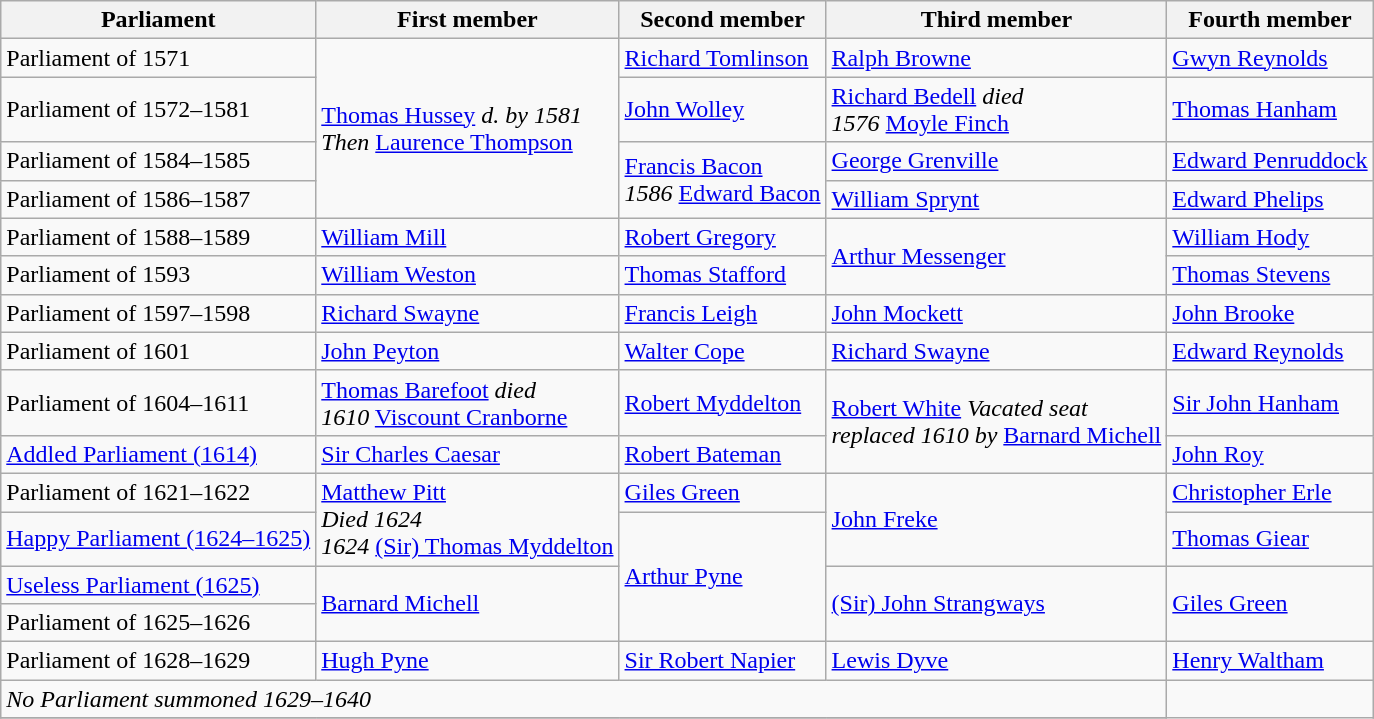<table class="wikitable">
<tr>
<th>Parliament</th>
<th>First member</th>
<th>Second member</th>
<th>Third member</th>
<th>Fourth member</th>
</tr>
<tr>
<td>Parliament of 1571</td>
<td rowspan="4"><a href='#'>Thomas Hussey</a> <em>d. by 1581</em><br><em>Then</em> <a href='#'>Laurence Thompson</a></td>
<td><a href='#'>Richard Tomlinson</a></td>
<td><a href='#'>Ralph Browne</a></td>
<td><a href='#'>Gwyn Reynolds</a></td>
</tr>
<tr>
<td>Parliament of 1572–1581</td>
<td><a href='#'>John Wolley</a></td>
<td><a href='#'>Richard Bedell</a> <em>died</em><br><em>1576</em> <a href='#'>Moyle Finch</a></td>
<td><a href='#'>Thomas Hanham</a></td>
</tr>
<tr>
<td>Parliament of 1584–1585</td>
<td rowspan="2"><a href='#'>Francis Bacon</a> <br><em>1586</em> <a href='#'>Edward Bacon</a></td>
<td><a href='#'>George Grenville</a></td>
<td><a href='#'>Edward Penruddock</a></td>
</tr>
<tr>
<td>Parliament of 1586–1587</td>
<td><a href='#'>William Sprynt</a></td>
<td><a href='#'>Edward Phelips</a></td>
</tr>
<tr>
<td>Parliament of 1588–1589</td>
<td><a href='#'>William Mill</a></td>
<td><a href='#'>Robert Gregory</a></td>
<td rowspan="2"><a href='#'>Arthur Messenger</a></td>
<td><a href='#'>William Hody</a></td>
</tr>
<tr>
<td>Parliament of 1593</td>
<td><a href='#'>William Weston</a></td>
<td><a href='#'>Thomas Stafford</a></td>
<td><a href='#'>Thomas Stevens</a></td>
</tr>
<tr>
<td>Parliament of 1597–1598</td>
<td><a href='#'>Richard Swayne</a></td>
<td><a href='#'>Francis Leigh</a></td>
<td><a href='#'>John Mockett</a></td>
<td><a href='#'>John Brooke</a></td>
</tr>
<tr>
<td>Parliament of 1601</td>
<td><a href='#'>John Peyton</a></td>
<td><a href='#'>Walter Cope</a></td>
<td><a href='#'>Richard Swayne</a></td>
<td><a href='#'>Edward Reynolds</a></td>
</tr>
<tr>
<td>Parliament of 1604–1611</td>
<td><a href='#'>Thomas Barefoot</a> <em>died</em><br><em>1610</em> <a href='#'>Viscount Cranborne</a></td>
<td><a href='#'>Robert Myddelton</a></td>
<td rowspan="2"><a href='#'>Robert White</a> <em>Vacated seat</em><br><em>replaced 1610 by</em> <a href='#'>Barnard Michell</a></td>
<td><a href='#'>Sir John Hanham</a></td>
</tr>
<tr>
<td><a href='#'>Addled Parliament (1614)</a></td>
<td><a href='#'>Sir Charles Caesar</a></td>
<td><a href='#'>Robert Bateman</a></td>
<td><a href='#'>John Roy</a></td>
</tr>
<tr>
<td>Parliament of 1621–1622</td>
<td rowspan="2"><a href='#'>Matthew Pitt</a><br><em>Died 1624</em><br><em>1624</em> <a href='#'>(Sir) Thomas Myddelton</a></td>
<td><a href='#'>Giles Green</a></td>
<td rowspan="2"><a href='#'>John Freke</a></td>
<td><a href='#'>Christopher Erle</a></td>
</tr>
<tr>
<td><a href='#'>Happy Parliament (1624–1625)</a></td>
<td rowspan="3"><a href='#'>Arthur Pyne</a></td>
<td><a href='#'>Thomas Giear</a></td>
</tr>
<tr>
<td><a href='#'>Useless Parliament (1625)</a></td>
<td rowspan="2"><a href='#'>Barnard Michell</a></td>
<td rowspan="2"><a href='#'>(Sir) John Strangways</a></td>
<td rowspan="2"><a href='#'>Giles Green</a></td>
</tr>
<tr>
<td>Parliament of 1625–1626</td>
</tr>
<tr>
<td>Parliament of 1628–1629</td>
<td><a href='#'>Hugh Pyne</a></td>
<td><a href='#'>Sir Robert Napier</a></td>
<td><a href='#'>Lewis Dyve</a></td>
<td><a href='#'>Henry Waltham</a></td>
</tr>
<tr>
<td colspan="4"><em>No Parliament summoned 1629–1640</em></td>
</tr>
<tr>
</tr>
</table>
